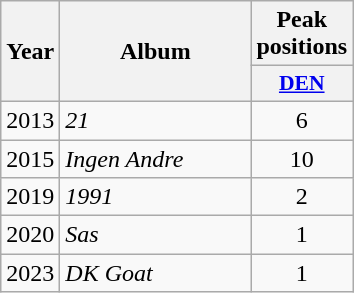<table class="wikitable">
<tr>
<th align="center" rowspan="2" width="10">Year</th>
<th align="center" rowspan="2" width="120">Album</th>
<th align="center" colspan="1" width="20">Peak positions</th>
</tr>
<tr>
<th scope="col" style="width:3em;font-size:90%;"><a href='#'>DEN</a><br></th>
</tr>
<tr>
<td style="text-align:center;">2013</td>
<td><em>21</em></td>
<td style="text-align:center;">6</td>
</tr>
<tr>
<td style="text-align:center;">2015</td>
<td><em>Ingen Andre</em></td>
<td style="text-align:center;">10</td>
</tr>
<tr>
<td style="text-align:center;">2019</td>
<td><em>1991</em></td>
<td style="text-align:center;">2</td>
</tr>
<tr>
<td style="text-align:center;">2020</td>
<td><em>Sas</em></td>
<td style="text-align:center;">1</td>
</tr>
<tr>
<td style="text-align:center;">2023</td>
<td><em>DK Goat</em></td>
<td style="text-align:center;">1<br></td>
</tr>
</table>
